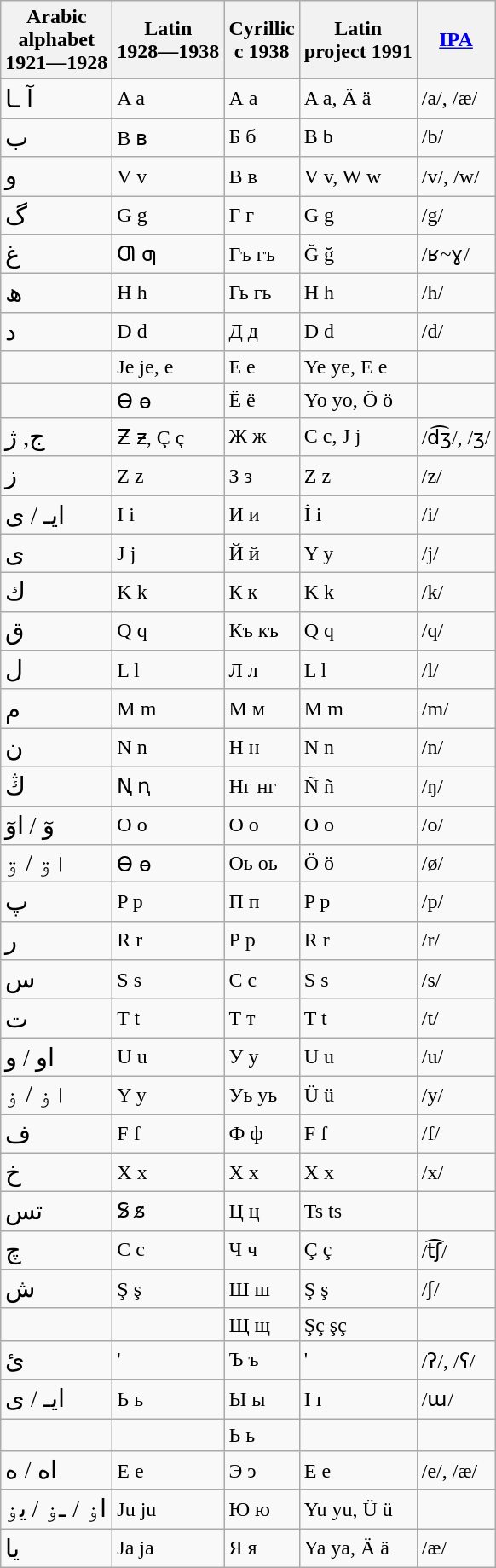<table class="wikitable">
<tr>
<th>Arabic <br>alphabet <br>1921—1928</th>
<th>Latin <br>1928—1938</th>
<th>Cyrillic <br>c 1938</th>
<th>Latin<br>project 1991</th>
<th><a href='#'>IPA</a></th>
</tr>
<tr>
<td><big>آ ـا</big></td>
<td>A a</td>
<td>А а</td>
<td>A a, Ä ä</td>
<td>/a/, /æ/</td>
</tr>
<tr>
<td><big>ب</big></td>
<td>B ʙ</td>
<td>Б б</td>
<td>B b</td>
<td>/b/</td>
</tr>
<tr>
<td><big>و</big></td>
<td>V v</td>
<td>В в</td>
<td>V v, W w</td>
<td>/v/, /w/</td>
</tr>
<tr>
<td><big>گ</big></td>
<td>G g</td>
<td>Г г</td>
<td>G g</td>
<td>/g/</td>
</tr>
<tr>
<td><big>غ</big></td>
<td>Ƣ ƣ</td>
<td>Гъ гъ</td>
<td>Ğ ğ</td>
<td>/ʁ~ɣ/</td>
</tr>
<tr>
<td><big>ھ</big></td>
<td>H h</td>
<td>Гь гь</td>
<td>H h</td>
<td>/h/</td>
</tr>
<tr>
<td><big>د</big></td>
<td>D d</td>
<td>Д д</td>
<td>D d</td>
<td>/d/</td>
</tr>
<tr>
<td></td>
<td>Je je, e</td>
<td>Е е</td>
<td>Ye ye, E e</td>
<td></td>
</tr>
<tr>
<td></td>
<td>Ө ө</td>
<td>Ё ё</td>
<td>Yo yo, Ö ö</td>
<td></td>
</tr>
<tr>
<td><big>ج, ژ</big></td>
<td>Ƶ ƶ, Ç ç</td>
<td>Ж ж</td>
<td>C c, J j</td>
<td>/d͡ʒ/, /ʒ/</td>
</tr>
<tr>
<td><big>ز</big></td>
<td>Z z</td>
<td>З з</td>
<td>Z z</td>
<td>/z/</td>
</tr>
<tr>
<td><big>ایـ‌ / ی</big></td>
<td>I i</td>
<td>И и</td>
<td>İ i</td>
<td>/i/</td>
</tr>
<tr>
<td><big>ی</big></td>
<td>J j</td>
<td>Й й</td>
<td>Y y</td>
<td>/j/</td>
</tr>
<tr>
<td><big>ك</big></td>
<td>K k</td>
<td>К к</td>
<td>K k</td>
<td>/k/</td>
</tr>
<tr>
<td><big>ق</big></td>
<td>Q q</td>
<td>Къ къ</td>
<td>Q q</td>
<td>/q/</td>
</tr>
<tr>
<td><big>ل</big></td>
<td>L l</td>
<td>Л л</td>
<td>L l</td>
<td>/l/</td>
</tr>
<tr>
<td><big>م</big></td>
<td>M m</td>
<td>М м</td>
<td>M m</td>
<td>/m/</td>
</tr>
<tr>
<td><big>ن</big></td>
<td>N n</td>
<td>Н н</td>
<td>N n</td>
<td>/n/</td>
</tr>
<tr>
<td><big>ڭ</big></td>
<td>Ꞑ ꞑ</td>
<td>Нг нг</td>
<td>Ñ ñ</td>
<td>/ŋ/</td>
</tr>
<tr>
<td><big>اوٓ‎‎‎ / وٓ‎‎‎</big></td>
<td>O o</td>
<td>О о</td>
<td>O o</td>
<td>/o/</td>
</tr>
<tr>
<td><big>اۊ / ۊ</big></td>
<td>Ө ө</td>
<td>Оь оь</td>
<td>Ö ö</td>
<td>/ø/</td>
</tr>
<tr>
<td><big>پ</big></td>
<td>P p</td>
<td>П п</td>
<td>P p</td>
<td>/p/</td>
</tr>
<tr>
<td><big>ر</big></td>
<td>R r</td>
<td>Р р</td>
<td>R r</td>
<td>/r/</td>
</tr>
<tr>
<td><big>س</big></td>
<td>S s</td>
<td>С с</td>
<td>S s</td>
<td>/s/</td>
</tr>
<tr>
<td><big>ت</big></td>
<td>T t</td>
<td>Т т</td>
<td>T t</td>
<td>/t/</td>
</tr>
<tr>
<td><big>او / و</big></td>
<td>U u</td>
<td>У у</td>
<td>U u</td>
<td>/u/</td>
</tr>
<tr>
<td><big>اۏ / ۏ</big></td>
<td>Y y</td>
<td>Уь уь</td>
<td>Ü ü</td>
<td>/y/</td>
</tr>
<tr>
<td><big>ف</big></td>
<td>F f</td>
<td>Ф ф</td>
<td>F f</td>
<td>/f/</td>
</tr>
<tr>
<td><big>خ</big></td>
<td>X x</td>
<td>Х х</td>
<td>X x</td>
<td>/x/</td>
</tr>
<tr>
<td><big>تس</big></td>
<td>S̷ s̷</td>
<td>Ц ц</td>
<td>Ts ts</td>
<td></td>
</tr>
<tr>
<td><big>چ</big></td>
<td>C c</td>
<td>Ч ч</td>
<td>Ç ç</td>
<td>/t͡ʃ/</td>
</tr>
<tr>
<td><big>ش</big></td>
<td>Ş ş</td>
<td>Ш ш</td>
<td>Ş ş</td>
<td>/ʃ/</td>
</tr>
<tr>
<td></td>
<td></td>
<td>Щ щ</td>
<td>Şç şç</td>
<td></td>
</tr>
<tr>
<td><big>ئ</big></td>
<td>'</td>
<td>Ъ ъ</td>
<td>'</td>
<td>/ʔ/, /ʕ/</td>
</tr>
<tr>
<td><big>ایـ / ی</big></td>
<td>Ь ь</td>
<td>Ы ы</td>
<td>I ı</td>
<td>/ɯ/</td>
</tr>
<tr>
<td></td>
<td></td>
<td>Ь ь</td>
<td></td>
<td></td>
</tr>
<tr>
<td><big>اه / ه</big></td>
<td>E e</td>
<td>Э э</td>
<td>E e</td>
<td>/e/, /æ/</td>
</tr>
<tr>
<td><big>اۏ / ـۏ / یۏ</big></td>
<td>Ju ju</td>
<td>Ю ю</td>
<td>Yu yu, Ü ü</td>
<td></td>
</tr>
<tr>
<td><big>یا</big></td>
<td>Ja ja</td>
<td>Я я</td>
<td>Ya ya, Ä ä</td>
<td>/æ/</td>
</tr>
</table>
